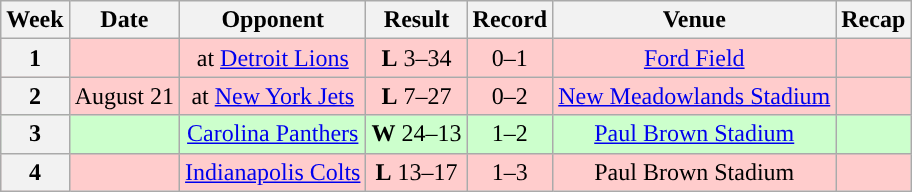<table class="wikitable" style="text-align:center">
<tr>
<th>Week</th>
<th>Date</th>
<th>Opponent</th>
<th>Result</th>
<th>Record</th>
<th>Venue</th>
<th>Recap</th>
</tr>
<tr style="background:#fcc">
<th>1</th>
<td></td>
<td>at <a href='#'>Detroit Lions</a></td>
<td><strong>L</strong> 3–34</td>
<td>0–1</td>
<td><a href='#'>Ford Field</a></td>
<td></td>
</tr>
<tr style="background:#fcc">
<th>2</th>
<td>August 21</td>
<td>at <a href='#'>New York Jets</a></td>
<td><strong>L</strong> 7–27</td>
<td>0–2</td>
<td><a href='#'>New Meadowlands Stadium</a></td>
<td></td>
</tr>
<tr style="background:#cfc">
<th>3</th>
<td></td>
<td><a href='#'>Carolina Panthers</a></td>
<td><strong>W</strong> 24–13</td>
<td>1–2</td>
<td><a href='#'>Paul Brown Stadium</a></td>
<td></td>
</tr>
<tr style="background:#fcc">
<th>4</th>
<td></td>
<td><a href='#'>Indianapolis Colts</a></td>
<td><strong>L</strong> 13–17</td>
<td>1–3</td>
<td>Paul Brown Stadium</td>
<td></td>
</tr>
</table>
